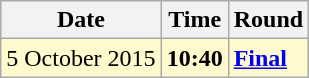<table class="wikitable">
<tr>
<th>Date</th>
<th>Time</th>
<th>Round</th>
</tr>
<tr style=background:lemonchiffon>
<td>5 October 2015</td>
<td><strong>10:40</strong></td>
<td><strong><a href='#'>Final</a></strong></td>
</tr>
</table>
